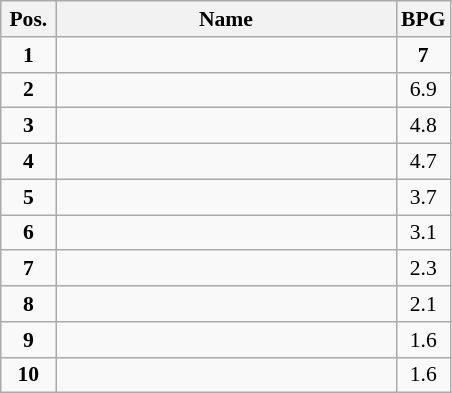<table class="wikitable" style="text-align:center; font-size:90%;">
<tr>
<th width=30px>Pos.</th>
<th width=220px>Name</th>
<th width=20px>BPG</th>
</tr>
<tr>
<td><strong>1</strong></td>
<td align=left><strong></strong></td>
<td><strong>7</strong></td>
</tr>
<tr>
<td><strong>2</strong></td>
<td align=left></td>
<td>6.9</td>
</tr>
<tr>
<td><strong>3</strong></td>
<td align=left></td>
<td>4.8</td>
</tr>
<tr>
<td><strong>4</strong></td>
<td align=left></td>
<td>4.7</td>
</tr>
<tr>
<td><strong>5</strong></td>
<td align=left></td>
<td>3.7</td>
</tr>
<tr>
<td><strong>6</strong></td>
<td align=left></td>
<td>3.1</td>
</tr>
<tr>
<td><strong>7</strong></td>
<td align=left></td>
<td>2.3</td>
</tr>
<tr>
<td><strong>8</strong></td>
<td align=left></td>
<td>2.1</td>
</tr>
<tr>
<td><strong>9</strong></td>
<td align=left></td>
<td>1.6</td>
</tr>
<tr>
<td><strong>10</strong></td>
<td align=left></td>
<td>1.6</td>
</tr>
</table>
